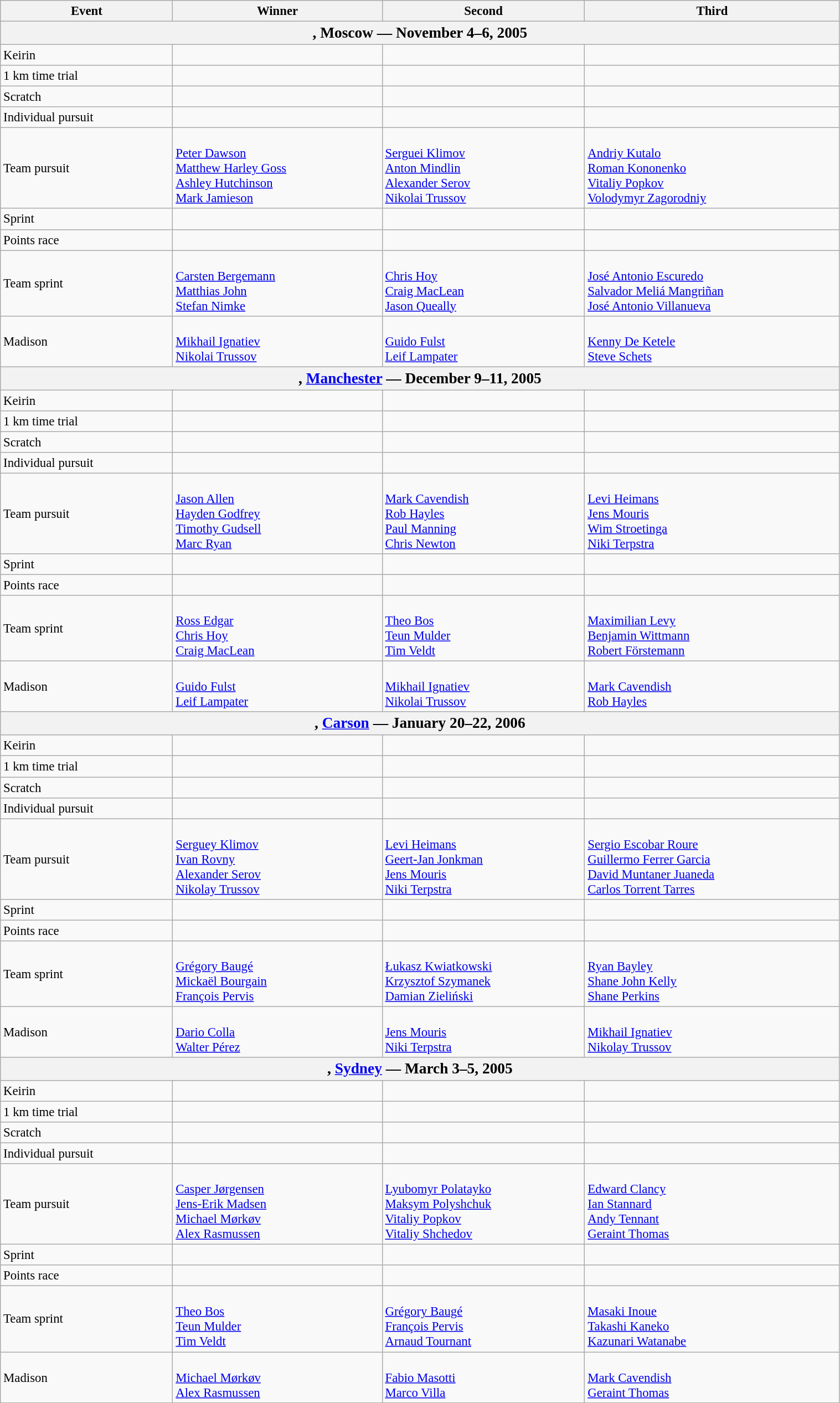<table class=wikitable style="font-size:95%" width="80%">
<tr>
<th>Event</th>
<th>Winner</th>
<th>Second</th>
<th>Third</th>
</tr>
<tr>
<th colspan=4><big>, Moscow — November 4–6, 2005</big></th>
</tr>
<tr>
<td>Keirin</td>
<td></td>
<td></td>
<td></td>
</tr>
<tr>
<td>1 km time trial</td>
<td></td>
<td></td>
<td></td>
</tr>
<tr>
<td>Scratch</td>
<td></td>
<td></td>
<td></td>
</tr>
<tr>
<td>Individual pursuit</td>
<td></td>
<td></td>
<td></td>
</tr>
<tr>
<td>Team pursuit</td>
<td><br> <a href='#'>Peter Dawson</a><br> <a href='#'>Matthew Harley Goss</a><br> <a href='#'>Ashley Hutchinson</a><br> <a href='#'>Mark Jamieson</a></td>
<td><br> <a href='#'>Serguei Klimov</a><br> <a href='#'>Anton Mindlin</a><br> <a href='#'>Alexander Serov</a><br> <a href='#'>Nikolai Trussov</a></td>
<td><br> <a href='#'>Andriy Kutalo</a><br> <a href='#'>Roman Kononenko</a><br> <a href='#'>Vitaliy Popkov</a><br> <a href='#'>Volodymyr Zagorodniy</a></td>
</tr>
<tr>
<td>Sprint</td>
<td></td>
<td></td>
<td></td>
</tr>
<tr>
<td>Points race</td>
<td></td>
<td></td>
<td></td>
</tr>
<tr>
<td>Team sprint</td>
<td><br> <a href='#'>Carsten Bergemann</a><br> <a href='#'>Matthias John</a><br> <a href='#'>Stefan Nimke</a></td>
<td><br> <a href='#'>Chris Hoy</a><br> <a href='#'>Craig MacLean</a><br> <a href='#'>Jason Queally</a></td>
<td><br> <a href='#'>José Antonio Escuredo</a><br> <a href='#'>Salvador Meliá Mangriñan</a><br> <a href='#'>José Antonio Villanueva</a></td>
</tr>
<tr>
<td>Madison</td>
<td><br> <a href='#'>Mikhail Ignatiev</a><br> <a href='#'>Nikolai Trussov</a></td>
<td><br> <a href='#'>Guido Fulst</a><br> <a href='#'>Leif Lampater</a></td>
<td><br> <a href='#'>Kenny De Ketele</a><br> <a href='#'>Steve Schets</a></td>
</tr>
<tr>
<th colspan=4><big>, <a href='#'>Manchester</a> — December 9–11, 2005</big></th>
</tr>
<tr>
<td>Keirin</td>
<td></td>
<td></td>
<td></td>
</tr>
<tr>
<td>1 km time trial</td>
<td></td>
<td></td>
<td></td>
</tr>
<tr>
<td>Scratch</td>
<td></td>
<td></td>
<td></td>
</tr>
<tr>
<td>Individual pursuit</td>
<td></td>
<td></td>
<td></td>
</tr>
<tr>
<td>Team pursuit</td>
<td><br> <a href='#'>Jason Allen</a><br> <a href='#'>Hayden Godfrey</a><br> <a href='#'>Timothy Gudsell</a><br> <a href='#'>Marc Ryan</a></td>
<td><br> <a href='#'>Mark Cavendish</a><br> <a href='#'>Rob Hayles</a><br> <a href='#'>Paul Manning</a><br> <a href='#'>Chris Newton</a></td>
<td><br><a href='#'>Levi Heimans</a><br> <a href='#'>Jens Mouris</a><br> <a href='#'>Wim Stroetinga</a><br> <a href='#'>Niki Terpstra</a></td>
</tr>
<tr>
<td>Sprint</td>
<td></td>
<td></td>
<td></td>
</tr>
<tr>
<td>Points race</td>
<td></td>
<td></td>
<td></td>
</tr>
<tr>
<td>Team sprint</td>
<td><br> <a href='#'>Ross Edgar</a><br> <a href='#'>Chris Hoy</a><br> <a href='#'>Craig MacLean</a></td>
<td><br> <a href='#'>Theo Bos</a><br> <a href='#'>Teun Mulder</a><br> <a href='#'>Tim Veldt</a></td>
<td><br> <a href='#'>Maximilian Levy</a><br> <a href='#'>Benjamin Wittmann</a><br> <a href='#'>Robert Förstemann</a></td>
</tr>
<tr>
<td>Madison</td>
<td><br> <a href='#'>Guido Fulst</a><br> <a href='#'>Leif Lampater</a></td>
<td><br> <a href='#'>Mikhail Ignatiev</a><br> <a href='#'>Nikolai Trussov</a></td>
<td><br> <a href='#'>Mark Cavendish</a><br> <a href='#'>Rob Hayles</a></td>
</tr>
<tr>
<th colspan=4><big>, <a href='#'>Carson</a> — January 20–22, 2006</big></th>
</tr>
<tr>
<td>Keirin</td>
<td></td>
<td></td>
<td></td>
</tr>
<tr>
<td>1 km time trial</td>
<td></td>
<td></td>
<td></td>
</tr>
<tr>
<td>Scratch</td>
<td></td>
<td></td>
<td></td>
</tr>
<tr>
<td>Individual pursuit</td>
<td></td>
<td></td>
<td></td>
</tr>
<tr>
<td>Team pursuit</td>
<td><br> <a href='#'>Serguey Klimov</a><br> <a href='#'>Ivan Rovny</a><br> <a href='#'>Alexander Serov</a><br> <a href='#'>Nikolay Trussov</a></td>
<td><br> <a href='#'>Levi Heimans</a><br> <a href='#'>Geert-Jan Jonkman</a><br> <a href='#'>Jens Mouris</a><br> <a href='#'>Niki Terpstra</a></td>
<td><br> <a href='#'>Sergio Escobar Roure</a><br> <a href='#'>Guillermo Ferrer Garcia</a><br> <a href='#'>David Muntaner Juaneda</a><br> <a href='#'>Carlos Torrent Tarres</a></td>
</tr>
<tr>
<td>Sprint</td>
<td></td>
<td></td>
<td></td>
</tr>
<tr>
<td>Points race</td>
<td></td>
<td></td>
<td></td>
</tr>
<tr>
<td>Team sprint</td>
<td><br> <a href='#'>Grégory Baugé</a><br> <a href='#'>Mickaël Bourgain</a><br> <a href='#'>François Pervis</a></td>
<td><br> <a href='#'>Łukasz Kwiatkowski</a><br> <a href='#'>Krzysztof Szymanek</a><br> <a href='#'>Damian Zieliński</a></td>
<td><br> <a href='#'>Ryan Bayley</a><br> <a href='#'>Shane John Kelly</a><br> <a href='#'>Shane Perkins</a></td>
</tr>
<tr>
<td>Madison</td>
<td><br> <a href='#'>Dario Colla</a><br> <a href='#'>Walter Pérez</a></td>
<td><br> <a href='#'>Jens Mouris</a><br> <a href='#'>Niki Terpstra</a></td>
<td><br> <a href='#'>Mikhail Ignatiev</a><br> <a href='#'>Nikolay Trussov</a></td>
</tr>
<tr>
<th colspan=4><big>, <a href='#'>Sydney</a> — March 3–5, 2005</big></th>
</tr>
<tr>
<td>Keirin</td>
<td></td>
<td></td>
<td></td>
</tr>
<tr>
<td>1 km time trial</td>
<td></td>
<td></td>
<td></td>
</tr>
<tr>
<td>Scratch</td>
<td></td>
<td></td>
<td></td>
</tr>
<tr>
<td>Individual pursuit</td>
<td></td>
<td></td>
<td></td>
</tr>
<tr>
<td>Team pursuit</td>
<td><br> <a href='#'>Casper Jørgensen</a><br> <a href='#'>Jens-Erik Madsen</a><br> <a href='#'>Michael Mørkøv</a><br> <a href='#'>Alex Rasmussen</a></td>
<td><br> <a href='#'>Lyubomyr Polatayko</a><br> <a href='#'>Maksym Polyshchuk</a><br> <a href='#'>Vitaliy Popkov</a><br> <a href='#'>Vitaliy Shchedov</a></td>
<td><br><a href='#'>Edward Clancy</a><br> <a href='#'>Ian Stannard</a><br> <a href='#'>Andy Tennant</a><br> <a href='#'>Geraint Thomas</a></td>
</tr>
<tr>
<td>Sprint</td>
<td></td>
<td></td>
<td></td>
</tr>
<tr>
<td>Points race</td>
<td></td>
<td></td>
<td></td>
</tr>
<tr>
<td>Team sprint</td>
<td><br> <a href='#'>Theo Bos</a><br> <a href='#'>Teun Mulder</a><br> <a href='#'>Tim Veldt</a></td>
<td><br> <a href='#'>Grégory Baugé</a><br> <a href='#'>François Pervis</a><br> <a href='#'>Arnaud Tournant</a></td>
<td><br> <a href='#'>Masaki Inoue</a><br> <a href='#'>Takashi Kaneko</a><br> <a href='#'>Kazunari Watanabe</a></td>
</tr>
<tr>
<td>Madison</td>
<td><br> <a href='#'>Michael Mørkøv</a><br> <a href='#'>Alex Rasmussen</a></td>
<td><br> <a href='#'>Fabio Masotti</a><br> <a href='#'>Marco Villa</a></td>
<td> <br> <a href='#'>Mark Cavendish</a><br> <a href='#'>Geraint Thomas</a></td>
</tr>
</table>
